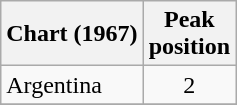<table class="wikitable sortable">
<tr>
<th>Chart (1967)</th>
<th>Peak<br>position</th>
</tr>
<tr>
<td>Argentina</td>
<td align="center">2</td>
</tr>
<tr>
</tr>
</table>
